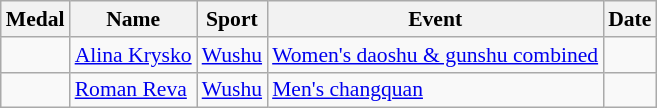<table class="wikitable sortable" style="font-size:90%">
<tr>
<th>Medal</th>
<th>Name</th>
<th>Sport</th>
<th>Event</th>
<th>Date</th>
</tr>
<tr>
<td></td>
<td><a href='#'>Alina Krysko</a></td>
<td><a href='#'>Wushu</a></td>
<td><a href='#'>Women's daoshu & gunshu combined</a></td>
<td></td>
</tr>
<tr>
<td></td>
<td><a href='#'>Roman Reva</a></td>
<td><a href='#'>Wushu</a></td>
<td><a href='#'>Men's changquan</a></td>
<td></td>
</tr>
</table>
